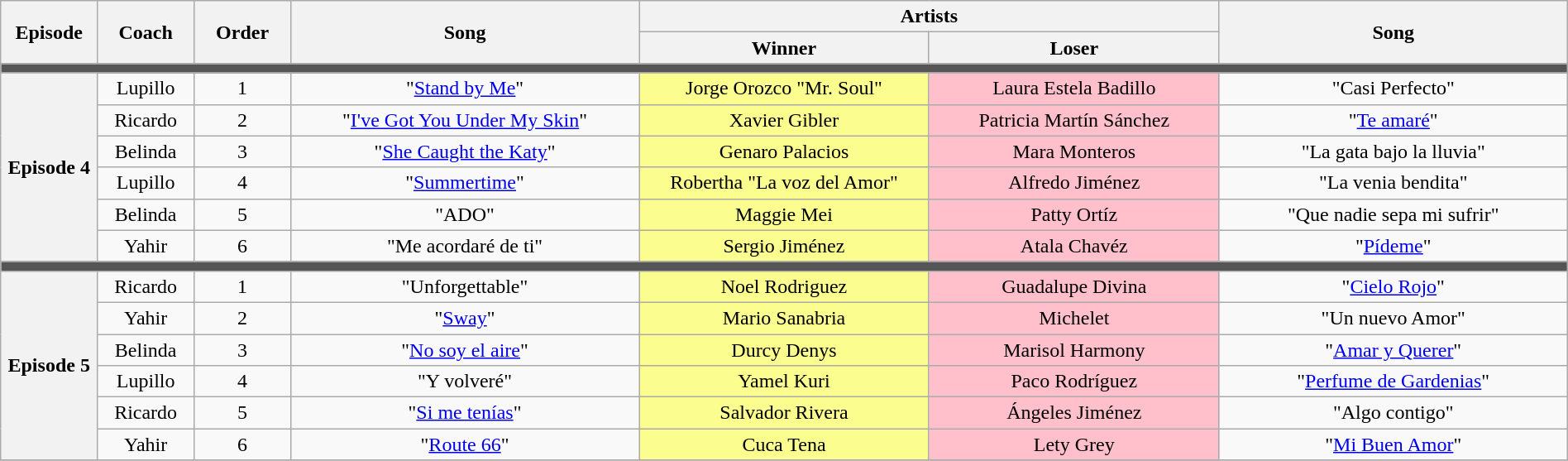<table class="wikitable" style="text-align: center; width:100%">
<tr>
<th rowspan="2" style="width:05%">Episode</th>
<th rowspan="2" style="width:05%">Coach</th>
<th rowspan="2" style="width:05%">Order</th>
<th rowspan="2" style="width:18%">Song</th>
<th colspan="2" style="width:30%">Artists</th>
<th rowspan="2" style="width:18%">Song</th>
</tr>
<tr>
<th style="width:15%">Winner</th>
<th style="width:15%">Loser</th>
</tr>
<tr>
<td colspan="7" style="background:#555"></td>
</tr>
<tr>
<th rowspan="6">Episode 4<br><small></small></th>
<td>Lupillo</td>
<td>1</td>
<td>"<a href='#'>Stand by Me</a>"</td>
<td style="background:#FCFD8F">Jorge Orozco "Mr. Soul"</td>
<td style="background:pink">Laura Estela Badillo</td>
<td>"Casi Perfecto"</td>
</tr>
<tr>
<td>Ricardo</td>
<td>2</td>
<td>"<a href='#'>I've Got You Under My Skin</a>"</td>
<td style="background:#FCFD8F">Xavier Gibler</td>
<td style="background:pink">Patricia Martín Sánchez</td>
<td>"<a href='#'>Te amaré</a>"</td>
</tr>
<tr>
<td>Belinda</td>
<td>3</td>
<td>"<a href='#'>She Caught the Katy</a>"</td>
<td style="background:#FCFD8F">Genaro Palacios</td>
<td style="background:pink">Mara Monteros</td>
<td>"La gata bajo la lluvia"</td>
</tr>
<tr>
<td>Lupillo</td>
<td>4</td>
<td>"<a href='#'>Summertime</a>"</td>
<td style="background:#FCFD8F">Robertha "La voz del Amor"</td>
<td style="background:pink">Alfredo Jiménez</td>
<td>"La venia bendita"</td>
</tr>
<tr>
<td>Belinda</td>
<td>5</td>
<td>"ADO"</td>
<td style="background:#FCFD8F">Maggie Mei</td>
<td style="background:pink">Patty Ortíz</td>
<td>"Que nadie sepa mi sufrir"</td>
</tr>
<tr>
<td>Yahir</td>
<td>6</td>
<td>"Me acordaré de ti"</td>
<td style="background:#FCFD8F">Sergio Jiménez</td>
<td style="background:pink">Atala Chavéz</td>
<td>"<a href='#'>Pídeme</a>"</td>
</tr>
<tr>
<td colspan="7" style="background:#555"></td>
</tr>
<tr>
<th rowspan="6">Episode 5<br><small></small></th>
<td>Ricardo</td>
<td>1</td>
<td>"Unforgettable"</td>
<td style="background:#FCFD8F">Noel Rodriguez</td>
<td style="background:pink">Guadalupe Divina</td>
<td>"<a href='#'>Cielo Rojo</a>"</td>
</tr>
<tr>
<td>Yahir</td>
<td>2</td>
<td>"<a href='#'>Sway</a>"</td>
<td style="background:#FCFD8F">Mario Sanabria</td>
<td style="background:pink">Michelet</td>
<td>"Un nuevo Amor"</td>
</tr>
<tr>
<td>Belinda</td>
<td>3</td>
<td>"<a href='#'>No soy el aire</a>"</td>
<td style="background:#FCFD8F">Durcy Denys</td>
<td style="background:pink">Marisol Harmony</td>
<td>"<a href='#'>Amar y Querer</a>"</td>
</tr>
<tr>
<td>Lupillo</td>
<td>4</td>
<td>"Y volveré"</td>
<td style="background:#FCFD8F">Yamel Kuri</td>
<td style="background:pink">Paco Rodríguez</td>
<td>"<a href='#'>Perfume de Gardenias</a>"</td>
</tr>
<tr>
<td>Ricardo</td>
<td>5</td>
<td>"<a href='#'>Si me tenías</a>"</td>
<td style="background:#FCFD8F">Salvador Rivera</td>
<td style="background:pink">Ángeles Jiménez</td>
<td>"Algo contigo"</td>
</tr>
<tr>
<td>Yahir</td>
<td>6</td>
<td>"<a href='#'>Route 66</a>"</td>
<td style="background:#FCFD8F">Cuca Tena</td>
<td style="background:pink">Lety Grey</td>
<td>"<a href='#'>Mi Buen Amor</a>"</td>
</tr>
<tr>
</tr>
</table>
